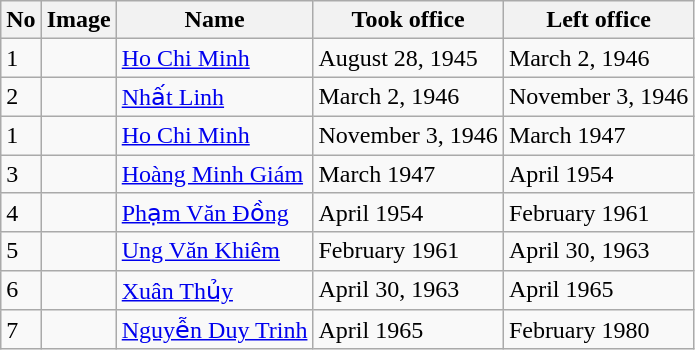<table class="wikitable sortable">
<tr>
<th>No</th>
<th>Image</th>
<th>Name</th>
<th>Took office</th>
<th>Left office</th>
</tr>
<tr>
<td>1</td>
<td></td>
<td><a href='#'>Ho Chi Minh</a></td>
<td>August 28, 1945</td>
<td>March 2, 1946</td>
</tr>
<tr>
<td>2</td>
<td></td>
<td><a href='#'>Nhất Linh</a></td>
<td>March 2, 1946</td>
<td>November 3, 1946</td>
</tr>
<tr>
<td>1</td>
<td></td>
<td><a href='#'>Ho Chi Minh</a></td>
<td>November 3, 1946</td>
<td>March 1947</td>
</tr>
<tr>
<td>3</td>
<td></td>
<td><a href='#'>Hoàng Minh Giám</a></td>
<td>March 1947</td>
<td>April 1954</td>
</tr>
<tr>
<td>4</td>
<td></td>
<td><a href='#'>Phạm Văn Đồng</a></td>
<td>April 1954</td>
<td>February 1961</td>
</tr>
<tr>
<td>5</td>
<td></td>
<td><a href='#'>Ung Văn Khiêm</a></td>
<td>February 1961</td>
<td>April 30, 1963</td>
</tr>
<tr>
<td>6</td>
<td></td>
<td><a href='#'>Xuân Thủy</a></td>
<td>April 30, 1963</td>
<td>April 1965</td>
</tr>
<tr>
<td>7</td>
<td></td>
<td><a href='#'>Nguyễn Duy Trinh</a></td>
<td>April 1965</td>
<td>February 1980</td>
</tr>
</table>
